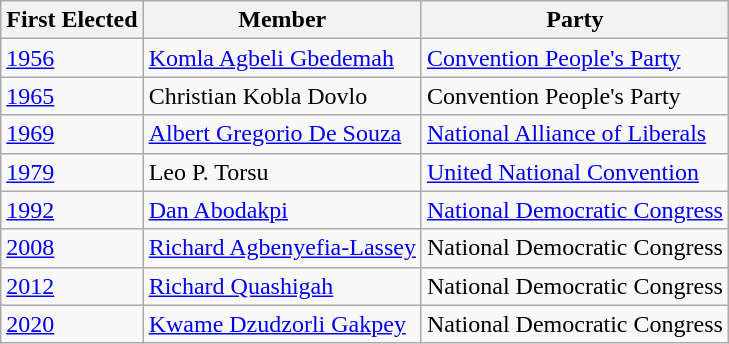<table class="wikitable">
<tr>
<th>First Elected</th>
<th>Member</th>
<th>Party</th>
</tr>
<tr>
<td><a href='#'>1956</a></td>
<td><a href='#'>Komla Agbeli Gbedemah</a></td>
<td><a href='#'>Convention People's Party</a></td>
</tr>
<tr>
<td><a href='#'>1965</a></td>
<td>Christian Kobla Dovlo</td>
<td>Convention People's Party</td>
</tr>
<tr>
<td><a href='#'>1969</a></td>
<td><a href='#'>Albert Gregorio De Souza</a></td>
<td><a href='#'>National Alliance of Liberals</a></td>
</tr>
<tr>
<td><a href='#'>1979</a></td>
<td>Leo P. Torsu</td>
<td><a href='#'>United National Convention</a></td>
</tr>
<tr>
<td><a href='#'>1992</a></td>
<td><a href='#'>Dan Abodakpi</a></td>
<td><a href='#'>National Democratic Congress</a></td>
</tr>
<tr>
<td><a href='#'>2008</a></td>
<td><a href='#'>Richard Agbenyefia-Lassey</a></td>
<td>National Democratic Congress</td>
</tr>
<tr>
<td><a href='#'>2012</a></td>
<td><a href='#'>Richard Quashigah</a></td>
<td>National Democratic Congress</td>
</tr>
<tr>
<td><a href='#'>2020</a></td>
<td><a href='#'>Kwame Dzudzorli Gakpey</a></td>
<td>National Democratic Congress</td>
</tr>
</table>
